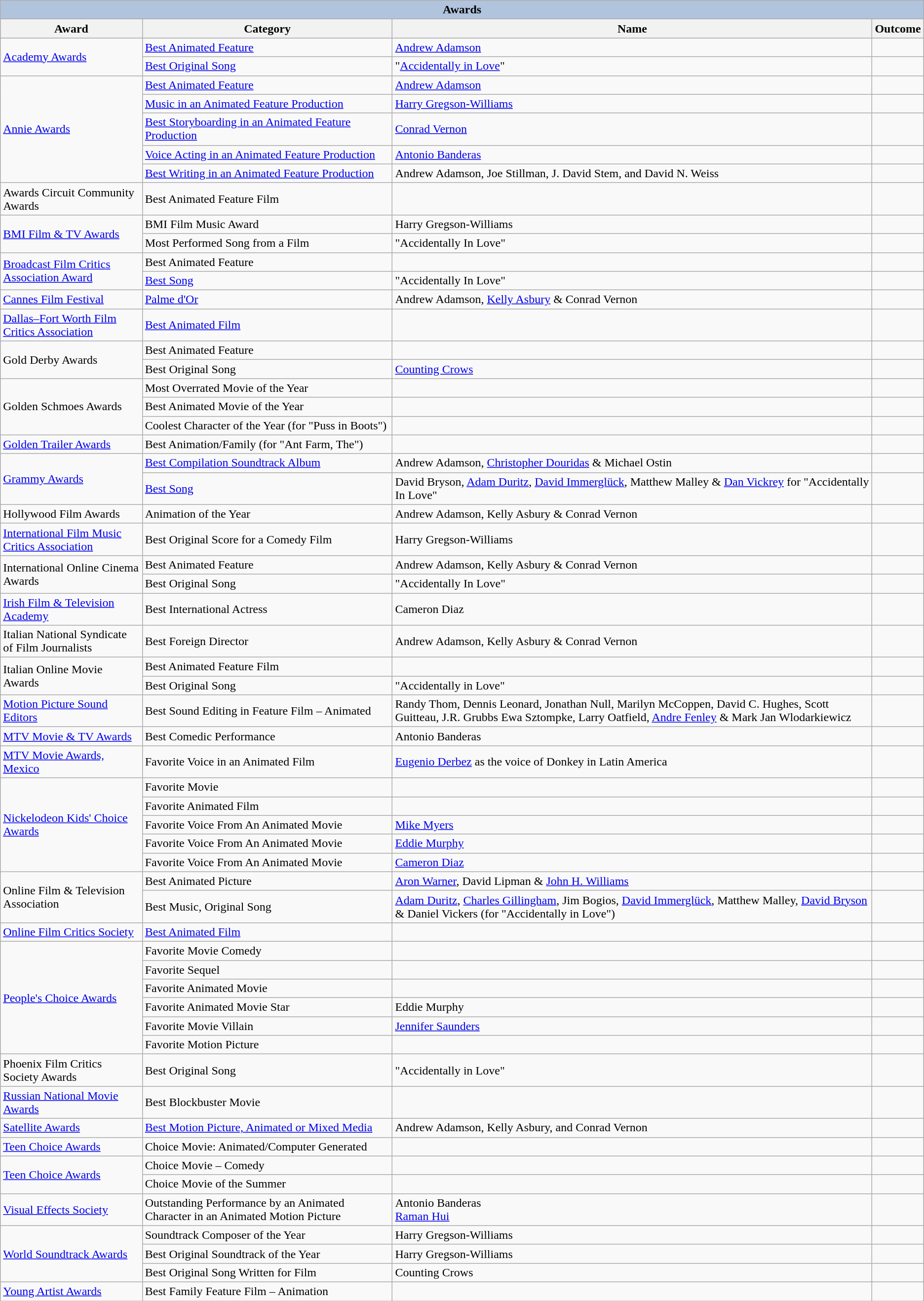<table class="wikitable">
<tr style="background:#ccc; text-align:center;">
<th colspan="4" style="background: LightSteelBlue;">Awards</th>
</tr>
<tr style="background:#ccc; text-align:center;">
<th>Award</th>
<th>Category</th>
<th>Name</th>
<th>Outcome</th>
</tr>
<tr>
<td rowspan=2><a href='#'>Academy Awards</a></td>
<td><a href='#'>Best Animated Feature</a></td>
<td><a href='#'>Andrew Adamson</a></td>
<td></td>
</tr>
<tr>
<td><a href='#'>Best Original Song</a></td>
<td>"<a href='#'>Accidentally in Love</a>"</td>
<td></td>
</tr>
<tr>
<td style="border-top:10px black" rowspan=5><a href='#'>Annie Awards</a></td>
<td><a href='#'>Best Animated Feature</a></td>
<td><a href='#'>Andrew Adamson</a></td>
<td></td>
</tr>
<tr>
<td><a href='#'>Music in an Animated Feature Production</a></td>
<td><a href='#'>Harry Gregson-Williams</a></td>
<td></td>
</tr>
<tr>
<td><a href='#'>Best Storyboarding in an Animated Feature Production</a></td>
<td><a href='#'>Conrad Vernon</a></td>
<td></td>
</tr>
<tr>
<td><a href='#'>Voice Acting in an Animated Feature Production</a></td>
<td><a href='#'>Antonio Banderas</a></td>
<td></td>
</tr>
<tr>
<td><a href='#'>Best Writing in an Animated Feature Production</a></td>
<td>Andrew Adamson, Joe Stillman, J. David Stem, and David N. Weiss</td>
<td></td>
</tr>
<tr>
<td>Awards Circuit Community Awards</td>
<td>Best Animated Feature Film</td>
<td></td>
<td></td>
</tr>
<tr>
<td rowspan="2"><a href='#'>BMI Film & TV Awards</a></td>
<td>BMI Film Music Award</td>
<td>Harry Gregson-Williams</td>
<td></td>
</tr>
<tr>
<td>Most Performed Song from a Film</td>
<td>"Accidentally In Love"</td>
<td></td>
</tr>
<tr>
<td rowspan="2"><a href='#'>Broadcast Film Critics Association Award</a></td>
<td>Best Animated Feature</td>
<td></td>
<td></td>
</tr>
<tr>
<td><a href='#'>Best Song</a></td>
<td>"Accidentally In Love"</td>
<td></td>
</tr>
<tr>
<td><a href='#'>Cannes Film Festival</a></td>
<td><a href='#'>Palme d'Or</a></td>
<td>Andrew Adamson, <a href='#'>Kelly Asbury</a> & Conrad Vernon</td>
<td></td>
</tr>
<tr>
<td><a href='#'>Dallas–Fort Worth Film Critics Association</a></td>
<td><a href='#'>Best Animated Film</a></td>
<td></td>
<td></td>
</tr>
<tr>
<td rowspan="2">Gold Derby Awards</td>
<td>Best Animated Feature</td>
<td></td>
<td></td>
</tr>
<tr>
<td>Best Original Song</td>
<td><a href='#'>Counting Crows</a></td>
<td></td>
</tr>
<tr>
<td rowspan="3">Golden Schmoes Awards</td>
<td>Most Overrated Movie of the Year</td>
<td></td>
<td></td>
</tr>
<tr>
<td>Best Animated Movie of the Year</td>
<td></td>
<td></td>
</tr>
<tr>
<td>Coolest Character of the Year (for "Puss in Boots")</td>
<td></td>
<td></td>
</tr>
<tr>
<td><a href='#'>Golden Trailer Awards</a></td>
<td>Best Animation/Family (for "Ant Farm, The")</td>
<td></td>
<td></td>
</tr>
<tr>
<td rowspan="2"><a href='#'>Grammy Awards</a></td>
<td><a href='#'>Best Compilation Soundtrack Album</a></td>
<td>Andrew Adamson, <a href='#'>Christopher Douridas</a> & Michael Ostin</td>
<td></td>
</tr>
<tr>
<td><a href='#'>Best Song</a></td>
<td>David Bryson, <a href='#'>Adam Duritz</a>, <a href='#'>David Immerglück</a>, Matthew Malley & <a href='#'>Dan Vickrey</a> for "Accidentally In Love"</td>
<td></td>
</tr>
<tr>
<td>Hollywood Film Awards</td>
<td>Animation of the Year</td>
<td>Andrew Adamson, Kelly Asbury & Conrad Vernon</td>
<td></td>
</tr>
<tr>
<td><a href='#'>International Film Music Critics Association</a></td>
<td>Best Original Score for a Comedy Film</td>
<td>Harry Gregson-Williams</td>
<td></td>
</tr>
<tr>
<td rowspan="2">International Online Cinema Awards</td>
<td>Best Animated Feature</td>
<td>Andrew Adamson, Kelly Asbury & Conrad Vernon</td>
<td></td>
</tr>
<tr>
<td>Best Original Song</td>
<td>"Accidentally In Love"</td>
<td></td>
</tr>
<tr>
<td><a href='#'>Irish Film & Television Academy</a></td>
<td>Best International Actress</td>
<td>Cameron Diaz</td>
<td></td>
</tr>
<tr>
<td>Italian National Syndicate of Film Journalists</td>
<td>Best Foreign Director</td>
<td>Andrew Adamson, Kelly Asbury & Conrad Vernon</td>
<td></td>
</tr>
<tr>
<td rowspan="2">Italian Online Movie Awards</td>
<td>Best Animated Feature Film</td>
<td></td>
<td></td>
</tr>
<tr>
<td>Best Original Song</td>
<td>"Accidentally in Love"</td>
<td></td>
</tr>
<tr>
<td><a href='#'>Motion Picture Sound Editors</a></td>
<td>Best Sound Editing in Feature Film – Animated</td>
<td>Randy Thom, Dennis Leonard, Jonathan Null, Marilyn McCoppen, David C. Hughes, Scott Guitteau, J.R. Grubbs Ewa Sztompke, Larry Oatfield, <a href='#'>Andre Fenley</a> & Mark Jan Wlodarkiewicz</td>
<td></td>
</tr>
<tr>
<td><a href='#'>MTV Movie & TV Awards</a></td>
<td>Best Comedic Performance</td>
<td>Antonio Banderas</td>
<td></td>
</tr>
<tr>
<td><a href='#'>MTV Movie Awards, Mexico</a></td>
<td>Favorite Voice in an Animated Film</td>
<td><a href='#'>Eugenio Derbez</a> as the voice of Donkey in Latin America</td>
<td></td>
</tr>
<tr>
<td rowspan="5"><a href='#'>Nickelodeon Kids' Choice Awards</a></td>
<td>Favorite Movie</td>
<td></td>
<td></td>
</tr>
<tr>
<td>Favorite Animated Film</td>
<td></td>
<td></td>
</tr>
<tr>
<td>Favorite Voice From An Animated Movie</td>
<td><a href='#'>Mike Myers</a></td>
<td></td>
</tr>
<tr>
<td>Favorite Voice From An Animated Movie</td>
<td><a href='#'>Eddie Murphy</a></td>
<td></td>
</tr>
<tr>
<td>Favorite Voice From An Animated Movie</td>
<td><a href='#'>Cameron Diaz</a></td>
<td></td>
</tr>
<tr>
<td rowspan="2">Online Film & Television Association</td>
<td>Best Animated Picture</td>
<td><a href='#'>Aron Warner</a>, David Lipman & <a href='#'>John H. Williams</a></td>
<td></td>
</tr>
<tr>
<td>Best Music, Original Song</td>
<td><a href='#'>Adam Duritz</a>, <a href='#'>Charles Gillingham</a>, Jim Bogios, <a href='#'>David Immerglück</a>, Matthew Malley, <a href='#'>David Bryson</a> & Daniel Vickers (for "Accidentally in Love")</td>
<td></td>
</tr>
<tr>
<td><a href='#'>Online Film Critics Society</a></td>
<td><a href='#'>Best Animated Film</a></td>
<td></td>
<td></td>
</tr>
<tr>
<td rowspan="6"><a href='#'>People's Choice Awards</a></td>
<td>Favorite Movie Comedy</td>
<td></td>
<td></td>
</tr>
<tr>
<td>Favorite Sequel</td>
<td></td>
<td></td>
</tr>
<tr>
<td>Favorite Animated Movie</td>
<td></td>
<td></td>
</tr>
<tr>
<td>Favorite Animated Movie Star</td>
<td>Eddie Murphy</td>
<td></td>
</tr>
<tr>
<td>Favorite Movie Villain</td>
<td><a href='#'>Jennifer Saunders</a></td>
<td></td>
</tr>
<tr>
<td>Favorite Motion Picture</td>
<td></td>
<td></td>
</tr>
<tr>
<td>Phoenix Film Critics Society Awards</td>
<td>Best Original Song</td>
<td>"Accidentally in Love"</td>
<td></td>
</tr>
<tr>
<td><a href='#'>Russian National Movie Awards</a></td>
<td>Best Blockbuster Movie</td>
<td></td>
<td></td>
</tr>
<tr>
<td><a href='#'>Satellite Awards</a></td>
<td><a href='#'>Best Motion Picture, Animated or Mixed Media</a></td>
<td>Andrew Adamson, Kelly Asbury, and Conrad Vernon</td>
<td></td>
</tr>
<tr>
<td><a href='#'>Teen Choice Awards</a></td>
<td>Choice Movie: Animated/Computer Generated</td>
<td></td>
<td></td>
</tr>
<tr>
<td rowspan="2"><a href='#'>Teen Choice Awards</a></td>
<td>Choice Movie – Comedy</td>
<td></td>
<td></td>
</tr>
<tr>
<td>Choice Movie of the Summer</td>
<td></td>
<td></td>
</tr>
<tr>
<td><a href='#'>Visual Effects Society</a></td>
<td>Outstanding Performance by an Animated Character in an Animated Motion Picture</td>
<td>Antonio Banderas<br><a href='#'>Raman Hui</a></td>
<td></td>
</tr>
<tr>
<td rowspan="3"><a href='#'>World Soundtrack Awards</a></td>
<td>Soundtrack Composer of the Year</td>
<td>Harry Gregson-Williams</td>
<td></td>
</tr>
<tr>
<td>Best Original Soundtrack of the Year</td>
<td>Harry Gregson-Williams</td>
<td></td>
</tr>
<tr>
<td>Best Original Song Written for Film</td>
<td>Counting Crows</td>
<td></td>
</tr>
<tr>
<td><a href='#'>Young Artist Awards</a></td>
<td>Best Family Feature Film – Animation</td>
<td></td>
<td></td>
</tr>
</table>
